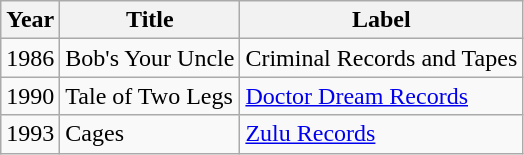<table class=wikitable>
<tr>
<th>Year</th>
<th>Title</th>
<th>Label</th>
</tr>
<tr>
<td>1986</td>
<td>Bob's Your Uncle</td>
<td>Criminal Records and Tapes</td>
</tr>
<tr>
<td>1990</td>
<td>Tale of Two Legs</td>
<td><a href='#'>Doctor Dream Records</a></td>
</tr>
<tr>
<td>1993</td>
<td>Cages</td>
<td><a href='#'>Zulu Records</a></td>
</tr>
</table>
